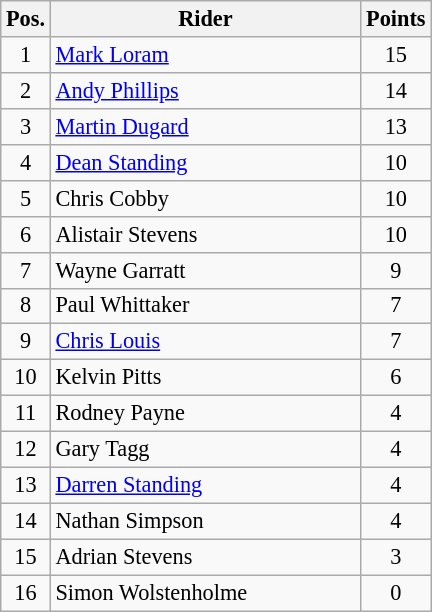<table class=wikitable style="font-size:93%;">
<tr>
<th width=25px>Pos.</th>
<th width=200px>Rider</th>
<th width=40px>Points</th>
</tr>
<tr align=center>
<td>1</td>
<td align=left><a href='#'>Mark Loram</a></td>
<td>15</td>
</tr>
<tr align=center>
<td>2</td>
<td align=left><a href='#'>Andy Phillips</a></td>
<td>14</td>
</tr>
<tr align=center>
<td>3</td>
<td align=left><a href='#'>Martin Dugard</a></td>
<td>13</td>
</tr>
<tr align=center>
<td>4</td>
<td align=left><a href='#'>Dean Standing</a></td>
<td>10</td>
</tr>
<tr align=center>
<td>5</td>
<td align=left>Chris Cobby</td>
<td>10</td>
</tr>
<tr align=center>
<td>6</td>
<td align=left>Alistair Stevens</td>
<td>10</td>
</tr>
<tr align=center>
<td>7</td>
<td align=left>Wayne Garratt</td>
<td>9</td>
</tr>
<tr align=center>
<td>8</td>
<td align=left>Paul Whittaker</td>
<td>7</td>
</tr>
<tr align=center>
<td>9</td>
<td align=left><a href='#'>Chris Louis</a></td>
<td>7</td>
</tr>
<tr align=center>
<td>10</td>
<td align=left>Kelvin Pitts</td>
<td>6</td>
</tr>
<tr align=center>
<td>11</td>
<td align=left>Rodney Payne</td>
<td>4</td>
</tr>
<tr align=center>
<td>12</td>
<td align=left>Gary Tagg</td>
<td>4</td>
</tr>
<tr align=center>
<td>13</td>
<td align=left><a href='#'>Darren Standing</a></td>
<td>4</td>
</tr>
<tr align=center>
<td>14</td>
<td align=left>Nathan Simpson</td>
<td>4</td>
</tr>
<tr align=center>
<td>15</td>
<td align=left>Adrian Stevens</td>
<td>3</td>
</tr>
<tr align=center>
<td>16</td>
<td align=left>Simon Wolstenholme</td>
<td>0</td>
</tr>
</table>
